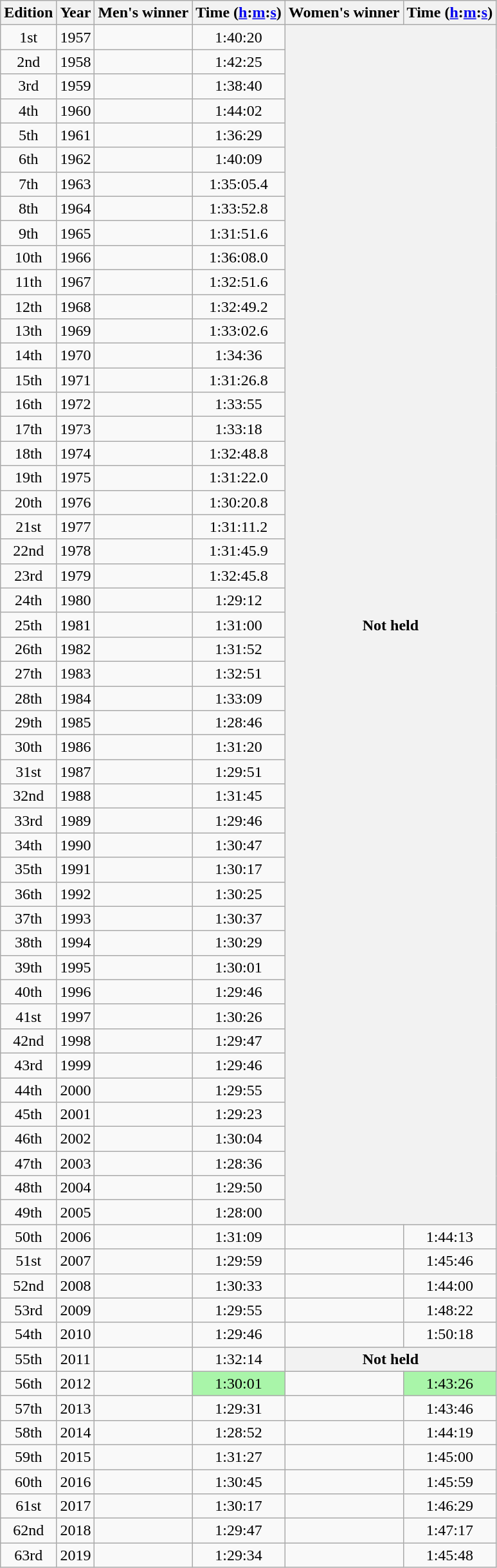<table class="wikitable sortable" style="text-align:center">
<tr>
<th class=unsortable>Edition</th>
<th>Year</th>
<th class=unsortable>Men's winner</th>
<th>Time (<a href='#'>h</a>:<a href='#'>m</a>:<a href='#'>s</a>)</th>
<th class=unsortable>Women's winner</th>
<th>Time (<a href='#'>h</a>:<a href='#'>m</a>:<a href='#'>s</a>)</th>
</tr>
<tr>
<td>1st</td>
<td>1957</td>
<td align=left></td>
<td>1:40:20</td>
<th colspan=2 rowspan=49>Not held</th>
</tr>
<tr>
<td>2nd</td>
<td>1958</td>
<td align=left></td>
<td>1:42:25</td>
</tr>
<tr>
<td>3rd</td>
<td>1959</td>
<td align=left></td>
<td>1:38:40</td>
</tr>
<tr>
<td>4th</td>
<td>1960</td>
<td align=left></td>
<td>1:44:02</td>
</tr>
<tr>
<td>5th</td>
<td>1961</td>
<td align=left></td>
<td>1:36:29</td>
</tr>
<tr>
<td>6th</td>
<td>1962</td>
<td align=left></td>
<td>1:40:09</td>
</tr>
<tr>
<td>7th</td>
<td>1963</td>
<td align=left></td>
<td>1:35:05.4</td>
</tr>
<tr>
<td>8th</td>
<td>1964</td>
<td align=left></td>
<td>1:33:52.8</td>
</tr>
<tr>
<td>9th</td>
<td>1965</td>
<td align=left></td>
<td>1:31:51.6</td>
</tr>
<tr>
<td>10th</td>
<td>1966</td>
<td align=left></td>
<td>1:36:08.0</td>
</tr>
<tr>
<td>11th</td>
<td>1967</td>
<td align=left></td>
<td>1:32:51.6</td>
</tr>
<tr>
<td>12th</td>
<td>1968</td>
<td align=left></td>
<td>1:32:49.2</td>
</tr>
<tr>
<td>13th</td>
<td>1969</td>
<td align=left></td>
<td>1:33:02.6</td>
</tr>
<tr>
<td>14th</td>
<td>1970</td>
<td align=left></td>
<td>1:34:36</td>
</tr>
<tr>
<td>15th</td>
<td>1971</td>
<td align=left></td>
<td>1:31:26.8</td>
</tr>
<tr>
<td>16th</td>
<td>1972</td>
<td align=left></td>
<td>1:33:55</td>
</tr>
<tr>
<td>17th</td>
<td>1973</td>
<td align=left></td>
<td>1:33:18</td>
</tr>
<tr>
<td>18th</td>
<td>1974</td>
<td align=left></td>
<td>1:32:48.8</td>
</tr>
<tr>
<td>19th</td>
<td>1975</td>
<td align=left></td>
<td>1:31:22.0</td>
</tr>
<tr>
<td>20th</td>
<td>1976</td>
<td align=left></td>
<td>1:30:20.8</td>
</tr>
<tr>
<td>21st</td>
<td>1977</td>
<td align=left></td>
<td>1:31:11.2</td>
</tr>
<tr>
<td>22nd</td>
<td>1978</td>
<td align=left></td>
<td>1:31:45.9</td>
</tr>
<tr>
<td>23rd</td>
<td>1979</td>
<td align=left></td>
<td>1:32:45.8</td>
</tr>
<tr>
<td>24th</td>
<td>1980</td>
<td align=left></td>
<td>1:29:12</td>
</tr>
<tr>
<td>25th</td>
<td>1981</td>
<td align=left></td>
<td>1:31:00</td>
</tr>
<tr>
<td>26th</td>
<td>1982</td>
<td align=left></td>
<td>1:31:52</td>
</tr>
<tr>
<td>27th</td>
<td>1983</td>
<td align=left></td>
<td>1:32:51</td>
</tr>
<tr>
<td>28th</td>
<td>1984</td>
<td align=left></td>
<td>1:33:09</td>
</tr>
<tr>
<td>29th</td>
<td>1985</td>
<td align=left></td>
<td>1:28:46</td>
</tr>
<tr>
<td>30th</td>
<td>1986</td>
<td align=left></td>
<td>1:31:20</td>
</tr>
<tr>
<td>31st</td>
<td>1987</td>
<td align=left></td>
<td>1:29:51</td>
</tr>
<tr>
<td>32nd</td>
<td>1988</td>
<td align=left></td>
<td>1:31:45</td>
</tr>
<tr>
<td>33rd</td>
<td>1989</td>
<td align=left></td>
<td>1:29:46</td>
</tr>
<tr>
<td>34th</td>
<td>1990</td>
<td align=left></td>
<td>1:30:47</td>
</tr>
<tr>
<td>35th</td>
<td>1991</td>
<td align=left></td>
<td>1:30:17</td>
</tr>
<tr>
<td>36th</td>
<td>1992</td>
<td align=left></td>
<td>1:30:25</td>
</tr>
<tr>
<td>37th</td>
<td>1993</td>
<td align=left></td>
<td>1:30:37</td>
</tr>
<tr>
<td>38th</td>
<td>1994</td>
<td align=left></td>
<td>1:30:29</td>
</tr>
<tr>
<td>39th</td>
<td>1995</td>
<td align=left></td>
<td>1:30:01</td>
</tr>
<tr>
<td>40th</td>
<td>1996</td>
<td align=left></td>
<td>1:29:46</td>
</tr>
<tr>
<td>41st</td>
<td>1997</td>
<td align=left></td>
<td>1:30:26</td>
</tr>
<tr>
<td>42nd</td>
<td>1998</td>
<td align=left></td>
<td>1:29:47</td>
</tr>
<tr>
<td>43rd</td>
<td>1999</td>
<td align=left></td>
<td>1:29:46</td>
</tr>
<tr>
<td>44th</td>
<td>2000</td>
<td align=left></td>
<td>1:29:55</td>
</tr>
<tr>
<td>45th</td>
<td>2001</td>
<td align=left></td>
<td>1:29:23</td>
</tr>
<tr>
<td>46th</td>
<td>2002</td>
<td align=left></td>
<td>1:30:04</td>
</tr>
<tr>
<td>47th</td>
<td>2003</td>
<td align=left></td>
<td>1:28:36</td>
</tr>
<tr>
<td>48th</td>
<td>2004</td>
<td align=left></td>
<td>1:29:50</td>
</tr>
<tr>
<td>49th</td>
<td>2005</td>
<td align=left></td>
<td>1:28:00</td>
</tr>
<tr>
<td>50th</td>
<td>2006</td>
<td align=left></td>
<td>1:31:09</td>
<td align=left></td>
<td>1:44:13</td>
</tr>
<tr>
<td>51st</td>
<td>2007</td>
<td align=left></td>
<td>1:29:59</td>
<td align=left></td>
<td>1:45:46</td>
</tr>
<tr>
<td>52nd</td>
<td>2008</td>
<td align=left></td>
<td>1:30:33</td>
<td align=left></td>
<td>1:44:00</td>
</tr>
<tr>
<td>53rd</td>
<td>2009</td>
<td align=left></td>
<td>1:29:55</td>
<td align=left></td>
<td>1:48:22</td>
</tr>
<tr>
<td>54th</td>
<td>2010</td>
<td align=left></td>
<td>1:29:46</td>
<td align=left></td>
<td>1:50:18</td>
</tr>
<tr>
<td>55th</td>
<td>2011</td>
<td align=left></td>
<td>1:32:14</td>
<th colspan=2>Not held</th>
</tr>
<tr>
<td>56th</td>
<td>2012</td>
<td align=left></td>
<td bgcolor=#A9F5A9>1:30:01</td>
<td align=left></td>
<td bgcolor=#A9F5A9>1:43:26</td>
</tr>
<tr>
<td>57th</td>
<td>2013</td>
<td align=left></td>
<td>1:29:31</td>
<td align=left></td>
<td>1:43:46</td>
</tr>
<tr>
<td>58th</td>
<td>2014</td>
<td align=left></td>
<td>1:28:52</td>
<td align=left></td>
<td>1:44:19</td>
</tr>
<tr>
<td>59th</td>
<td>2015</td>
<td align=left></td>
<td>1:31:27</td>
<td align=left></td>
<td>1:45:00</td>
</tr>
<tr>
<td>60th</td>
<td>2016</td>
<td align=left></td>
<td>1:30:45</td>
<td align=left></td>
<td>1:45:59</td>
</tr>
<tr>
<td>61st</td>
<td>2017</td>
<td align=left></td>
<td>1:30:17</td>
<td align=left></td>
<td>1:46:29</td>
</tr>
<tr>
<td>62nd</td>
<td>2018</td>
<td align=left></td>
<td>1:29:47</td>
<td align=left></td>
<td>1:47:17</td>
</tr>
<tr>
<td>63rd</td>
<td>2019</td>
<td align=left></td>
<td>1:29:34</td>
<td align=left></td>
<td>1:45:48</td>
</tr>
</table>
